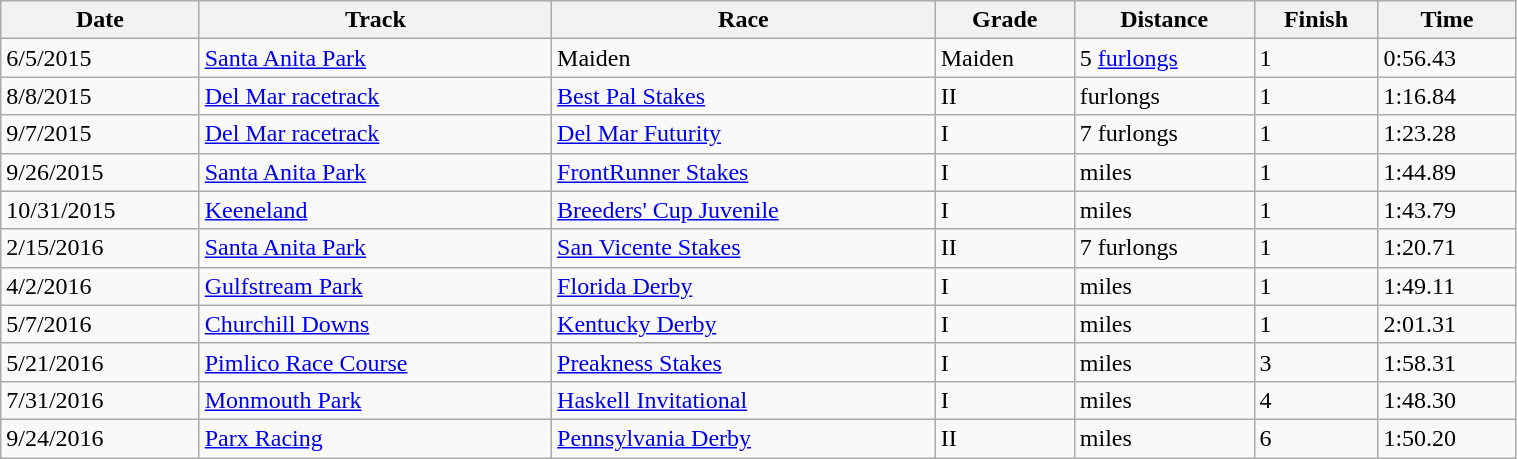<table class="wikitable sortable" style="width:80%;">
<tr>
<th>Date</th>
<th>Track</th>
<th>Race</th>
<th>Grade</th>
<th>Distance</th>
<th>Finish</th>
<th>Time</th>
</tr>
<tr>
<td>6/5/2015</td>
<td><a href='#'>Santa Anita Park</a></td>
<td>Maiden</td>
<td>Maiden</td>
<td>5 <a href='#'>furlongs</a></td>
<td>1</td>
<td>0:56.43</td>
</tr>
<tr>
<td>8/8/2015</td>
<td><a href='#'>Del Mar racetrack</a></td>
<td><a href='#'>Best Pal Stakes</a></td>
<td>II</td>
<td> furlongs</td>
<td>1</td>
<td>1:16.84</td>
</tr>
<tr>
<td>9/7/2015</td>
<td><a href='#'>Del Mar racetrack</a></td>
<td><a href='#'>Del Mar Futurity</a></td>
<td>I</td>
<td>7 furlongs</td>
<td>1</td>
<td>1:23.28</td>
</tr>
<tr>
<td>9/26/2015</td>
<td><a href='#'>Santa Anita Park</a></td>
<td><a href='#'>FrontRunner Stakes</a></td>
<td>I</td>
<td> miles</td>
<td>1</td>
<td>1:44.89</td>
</tr>
<tr>
<td>10/31/2015</td>
<td><a href='#'>Keeneland</a></td>
<td><a href='#'>Breeders' Cup Juvenile</a></td>
<td>I</td>
<td> miles</td>
<td>1</td>
<td>1:43.79</td>
</tr>
<tr>
<td>2/15/2016</td>
<td><a href='#'>Santa Anita Park</a></td>
<td><a href='#'>San Vicente Stakes</a></td>
<td>II</td>
<td>7 furlongs</td>
<td>1</td>
<td>1:20.71</td>
</tr>
<tr>
<td>4/2/2016</td>
<td><a href='#'>Gulfstream Park</a></td>
<td><a href='#'>Florida Derby</a></td>
<td>I</td>
<td> miles</td>
<td>1</td>
<td>1:49.11</td>
</tr>
<tr>
<td>5/7/2016</td>
<td><a href='#'>Churchill Downs</a></td>
<td><a href='#'>Kentucky Derby</a></td>
<td>I</td>
<td> miles</td>
<td>1</td>
<td>2:01.31</td>
</tr>
<tr>
<td>5/21/2016</td>
<td><a href='#'>Pimlico Race Course</a></td>
<td><a href='#'>Preakness Stakes</a></td>
<td>I</td>
<td> miles</td>
<td>3</td>
<td>1:58.31</td>
</tr>
<tr>
<td>7/31/2016</td>
<td><a href='#'>Monmouth Park</a></td>
<td><a href='#'>Haskell Invitational</a></td>
<td>I</td>
<td> miles</td>
<td>4</td>
<td>1:48.30</td>
</tr>
<tr>
<td>9/24/2016</td>
<td><a href='#'>Parx Racing</a></td>
<td><a href='#'>Pennsylvania Derby</a></td>
<td>II</td>
<td> miles</td>
<td>6</td>
<td>1:50.20</td>
</tr>
</table>
